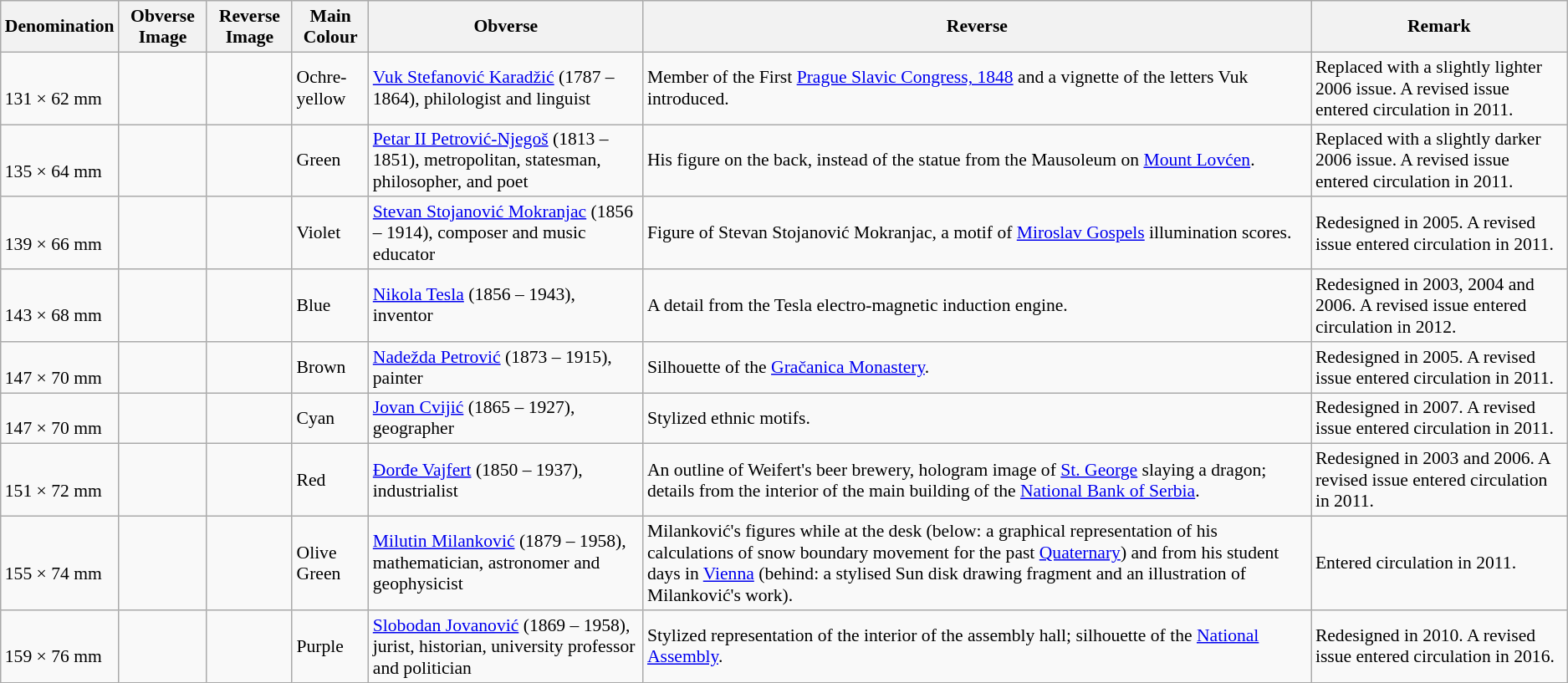<table class="wikitable" style="font-size: 90%">
<tr>
<th>Denomination</th>
<th>Obverse Image</th>
<th>Reverse Image</th>
<th>Main Colour</th>
<th>Obverse</th>
<th>Reverse</th>
<th>Remark</th>
</tr>
<tr>
<td> <br> 131 × 62 mm</td>
<td></td>
<td></td>
<td>Ochre-yellow</td>
<td><a href='#'>Vuk Stefanović Karadžić</a> (1787 – 1864), philologist and linguist</td>
<td>Member of the First <a href='#'>Prague Slavic Congress, 1848</a> and a vignette of the letters Vuk introduced.</td>
<td>Replaced with a slightly lighter 2006 issue. A revised issue entered circulation in 2011.</td>
</tr>
<tr>
<td> <br> 135 × 64 mm</td>
<td></td>
<td></td>
<td>Green</td>
<td><a href='#'>Petar II Petrović-Njegoš</a> (1813 – 1851), metropolitan, statesman, philosopher, and poet</td>
<td>His figure on the back, instead of the statue from the Mausoleum on <a href='#'>Mount Lovćen</a>.</td>
<td>Replaced with a slightly darker 2006 issue. A revised issue entered circulation in 2011.</td>
</tr>
<tr>
<td> <br> 139 × 66 mm</td>
<td></td>
<td></td>
<td>Violet</td>
<td><a href='#'>Stevan Stojanović Mokranjac</a> (1856 – 1914), composer and music educator</td>
<td>Figure of Stevan Stojanović Mokranjac, a motif of <a href='#'>Miroslav Gospels</a> illumination scores.</td>
<td>Redesigned in 2005. A revised issue entered circulation in 2011.</td>
</tr>
<tr>
<td> <br> 143 × 68 mm</td>
<td></td>
<td></td>
<td>Blue</td>
<td><a href='#'>Nikola Tesla</a> (1856 – 1943), inventor</td>
<td>A detail from the Tesla electro-magnetic induction engine.</td>
<td>Redesigned in 2003, 2004 and 2006. A revised issue entered circulation in 2012.</td>
</tr>
<tr>
<td> <br> 147 × 70 mm</td>
<td></td>
<td></td>
<td>Brown</td>
<td><a href='#'>Nadežda Petrović</a> (1873 – 1915), painter</td>
<td>Silhouette of the <a href='#'>Gračanica Monastery</a>.</td>
<td>Redesigned in 2005. A revised issue entered circulation in 2011.</td>
</tr>
<tr>
<td> <br> 147 × 70 mm</td>
<td></td>
<td></td>
<td>Cyan</td>
<td><a href='#'>Jovan Cvijić</a> (1865 – 1927), geographer</td>
<td>Stylized ethnic motifs.</td>
<td>Redesigned in 2007. A revised issue entered circulation in 2011.</td>
</tr>
<tr>
<td> <br> 151 × 72 mm</td>
<td></td>
<td></td>
<td>Red</td>
<td><a href='#'>Đorđe Vajfert</a> (1850 – 1937), industrialist</td>
<td>An outline of Weifert's beer brewery, hologram image of <a href='#'>St. George</a> slaying a dragon; details from the interior of the main building of the <a href='#'>National Bank of Serbia</a>.</td>
<td>Redesigned in 2003 and 2006. A revised issue entered circulation in 2011.</td>
</tr>
<tr>
<td> <br> 155 × 74 mm</td>
<td></td>
<td></td>
<td>Olive Green</td>
<td><a href='#'>Milutin Milanković</a> (1879 – 1958), mathematician, astronomer and geophysicist</td>
<td>Milanković's figures while at the desk (below: a graphical representation of his calculations of snow boundary movement for the past <a href='#'>Quaternary</a>) and from his student days in <a href='#'>Vienna</a> (behind: a stylised Sun disk drawing fragment and an illustration of Milanković's work).</td>
<td>Entered circulation in 2011.</td>
</tr>
<tr>
<td> <br> 159 × 76 mm</td>
<td></td>
<td></td>
<td>Purple</td>
<td><a href='#'>Slobodan Jovanović</a> (1869 – 1958), jurist, historian, university professor and politician</td>
<td>Stylized representation of the interior of the assembly hall; silhouette of the <a href='#'>National Assembly</a>.</td>
<td>Redesigned in 2010. A revised issue entered circulation in 2016.</td>
</tr>
</table>
